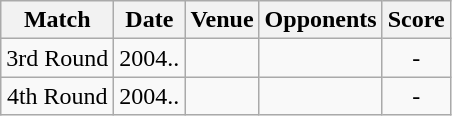<table class="wikitable" style="text-align:center;">
<tr>
<th>Match</th>
<th>Date</th>
<th>Venue</th>
<th>Opponents</th>
<th>Score</th>
</tr>
<tr>
<td>3rd Round</td>
<td>2004..</td>
<td><a href='#'></a></td>
<td><a href='#'></a></td>
<td>-</td>
</tr>
<tr>
<td>4th Round</td>
<td>2004..</td>
<td><a href='#'></a></td>
<td><a href='#'></a></td>
<td>-</td>
</tr>
</table>
